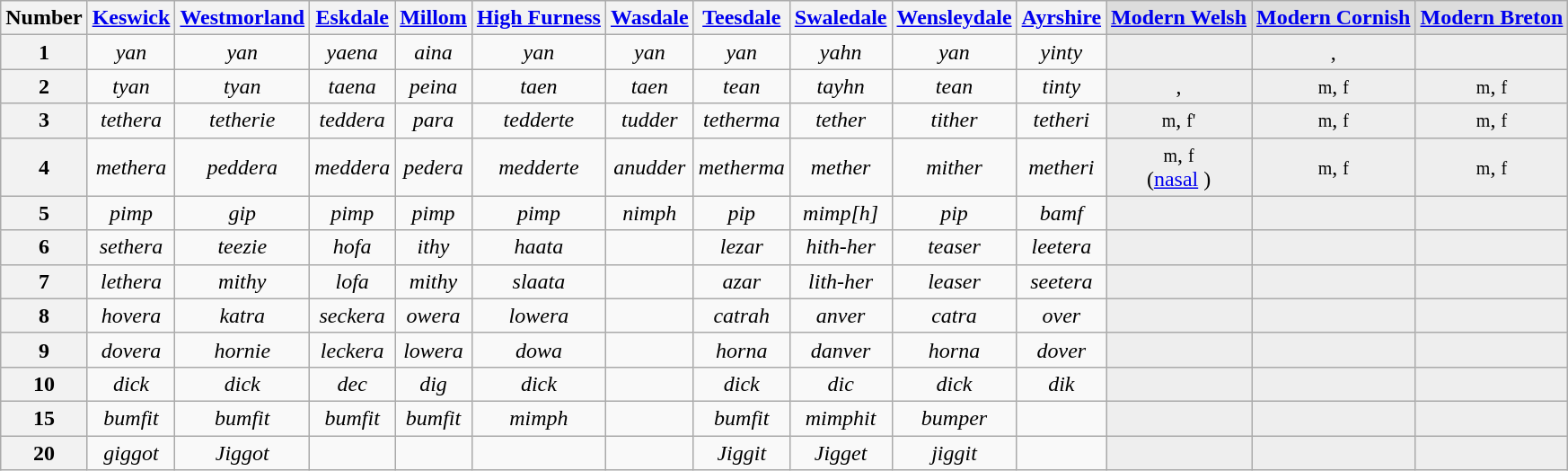<table class="wikitable" style="text-align:center;">
<tr>
<th>Number</th>
<th><a href='#'>Keswick</a></th>
<th><a href='#'>Westmorland</a></th>
<th><a href='#'>Eskdale</a></th>
<th><a href='#'>Millom</a></th>
<th><a href='#'>High Furness</a></th>
<th><a href='#'>Wasdale</a></th>
<th><a href='#'>Teesdale</a></th>
<th><a href='#'>Swaledale</a></th>
<th><a href='#'>Wensleydale</a></th>
<th><a href='#'>Ayrshire</a></th>
<th style="background: #DDD;"><a href='#'>Modern Welsh</a></th>
<th style="background: #DDD;"><a href='#'>Modern Cornish</a></th>
<th style="background: #DDD;"><a href='#'>Modern Breton</a></th>
</tr>
<tr>
<th>1</th>
<td><em>yan</em></td>
<td><em>yan</em></td>
<td><em>yaena</em></td>
<td><em>aina</em></td>
<td><em>yan</em></td>
<td><em>yan</em></td>
<td><em>yan</em></td>
<td><em>yahn</em></td>
<td><em>yan</em></td>
<td><em>yinty</em></td>
<td style="background: #EEE;"></td>
<td style="background: #EEE;">, </td>
<td style="background: #EEE;"></td>
</tr>
<tr>
<th>2</th>
<td><em>tyan</em></td>
<td><em>tyan</em></td>
<td><em>taena</em></td>
<td><em>peina</em></td>
<td><em>taen</em></td>
<td><em>taen</em></td>
<td><em>tean</em></td>
<td><em>tayhn</em></td>
<td><em>tean</em></td>
<td><em>tinty</em></td>
<td style="background: #EEE;"> <small></small>,  <small></small></td>
<td style="background: #EEE;"> <small>m</small>,  <small>f</small></td>
<td style="background: #EEE;"> <small>m</small>,  <small>f</small></td>
</tr>
<tr>
<th>3</th>
<td><em>tethera</em></td>
<td><em>tetherie</em></td>
<td><em>teddera</em></td>
<td><em>para</em></td>
<td><em>tedderte</em></td>
<td><em>tudder</em></td>
<td><em>tetherma</em></td>
<td><em>tether</em></td>
<td><em>tither</em></td>
<td><em>tetheri</em></td>
<td style="background: #EEE;"> <small>m</small>,  <small>f'</small></td>
<td style="background: #EEE;"> <small>m</small>,  <small>f</small></td>
<td style="background: #EEE;"> <small>m</small>,  <small>f</small></td>
</tr>
<tr>
<th>4</th>
<td><em>methera</em></td>
<td><em>peddera</em></td>
<td><em>meddera</em></td>
<td><em>pedera</em></td>
<td><em>medderte</em></td>
<td><em>anudder</em></td>
<td><em>metherma</em></td>
<td><em>mether</em></td>
<td><em>mither</em></td>
<td><em>metheri</em></td>
<td style="background: #EEE;"> <small>m</small>,  <small>f</small><br>(<a href='#'>nasal</a> )</td>
<td style="background: #EEE;"> <small>m</small>,  <small>f</small></td>
<td style="background: #EEE;"> <small>m</small>,  <small>f</small></td>
</tr>
<tr>
<th>5</th>
<td><em>pimp</em></td>
<td><em>gip</em></td>
<td><em>pimp</em></td>
<td><em>pimp</em></td>
<td><em>pimp</em></td>
<td><em>nimph</em></td>
<td><em>pip</em></td>
<td><em>mimp[h]</em></td>
<td><em>pip</em></td>
<td><em>bamf</em></td>
<td style="background: #EEE;"></td>
<td style="background: #EEE;"></td>
<td style="background: #EEE;"></td>
</tr>
<tr>
<th>6</th>
<td><em>sethera</em></td>
<td><em>teezie</em></td>
<td><em>hofa</em></td>
<td><em>ithy</em></td>
<td><em>haata</em></td>
<td></td>
<td><em>lezar</em></td>
<td><em>hith-her</em></td>
<td><em>teaser</em></td>
<td><em>leetera</em></td>
<td style="background: #EEE;"></td>
<td style="background: #EEE;"></td>
<td style="background: #EEE;"></td>
</tr>
<tr>
<th>7</th>
<td><em>lethera</em></td>
<td><em>mithy</em></td>
<td><em>lofa</em></td>
<td><em>mithy</em></td>
<td><em>slaata</em></td>
<td></td>
<td><em>azar</em></td>
<td><em>lith-her</em></td>
<td><em>leaser</em></td>
<td><em>seetera</em></td>
<td style="background: #EEE;"></td>
<td style="background: #EEE;"></td>
<td style="background: #EEE;"></td>
</tr>
<tr>
<th>8</th>
<td><em>hovera</em></td>
<td><em>katra</em></td>
<td><em>seckera</em></td>
<td><em>owera</em></td>
<td><em>lowera</em></td>
<td></td>
<td><em>catrah</em></td>
<td><em>anver</em></td>
<td><em>catra</em></td>
<td><em>over</em></td>
<td style="background: #EEE;"></td>
<td style="background: #EEE;"></td>
<td style="background: #EEE;"></td>
</tr>
<tr>
<th>9</th>
<td><em>dovera</em></td>
<td><em>hornie</em></td>
<td><em>leckera</em></td>
<td><em>lowera</em></td>
<td><em>dowa</em></td>
<td></td>
<td><em>horna</em></td>
<td><em>danver</em></td>
<td><em>horna</em></td>
<td><em>dover</em></td>
<td style="background: #EEE;"></td>
<td style="background: #EEE;"></td>
<td style="background: #EEE;"></td>
</tr>
<tr>
<th>10</th>
<td><em>dick</em></td>
<td><em>dick</em></td>
<td><em>dec</em></td>
<td><em>dig</em></td>
<td><em>dick</em></td>
<td></td>
<td><em>dick</em></td>
<td><em>dic</em></td>
<td><em>dick</em></td>
<td><em>dik</em></td>
<td style="background: #EEE;"></td>
<td style="background: #EEE;"></td>
<td style="background: #EEE;"></td>
</tr>
<tr>
<th>15</th>
<td><em>bumfit</em></td>
<td><em>bumfit</em></td>
<td><em>bumfit</em></td>
<td><em>bumfit</em></td>
<td><em>mimph</em></td>
<td></td>
<td><em>bumfit</em></td>
<td><em>mimphit</em></td>
<td><em>bumper</em></td>
<td></td>
<td style="background: #EEE;"></td>
<td style="background: #EEE;"></td>
<td style="background: #EEE;"></td>
</tr>
<tr>
<th>20</th>
<td><em>giggot</em></td>
<td><em>Jiggot</em></td>
<td></td>
<td></td>
<td></td>
<td></td>
<td><em>Jiggit</em></td>
<td><em>Jigget</em></td>
<td><em>jiggit</em></td>
<td></td>
<td style="background: #EEE;"></td>
<td style="background: #EEE;"></td>
<td style="background: #EEE;"></td>
</tr>
</table>
